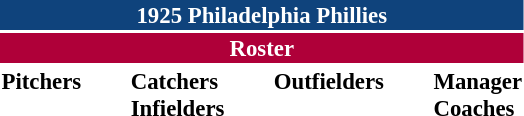<table class="toccolours" style="font-size: 95%;">
<tr>
<th colspan="10" style="background-color: #0f437c; color: white; text-align: center;">1925 Philadelphia Phillies</th>
</tr>
<tr>
<td colspan="10" style="background-color: #af0039; color: white; text-align: center;"><strong>Roster</strong></td>
</tr>
<tr>
<td valign="top"><strong>Pitchers</strong><br>













</td>
<td width="25px"></td>
<td valign="top"><strong>Catchers</strong><br>


<strong>Infielders</strong>








</td>
<td width="25px"></td>
<td valign="top"><strong>Outfielders</strong><br>






</td>
<td width="25px"></td>
<td valign="top"><strong>Manager</strong><br>
<strong>Coaches</strong>
</td>
</tr>
</table>
